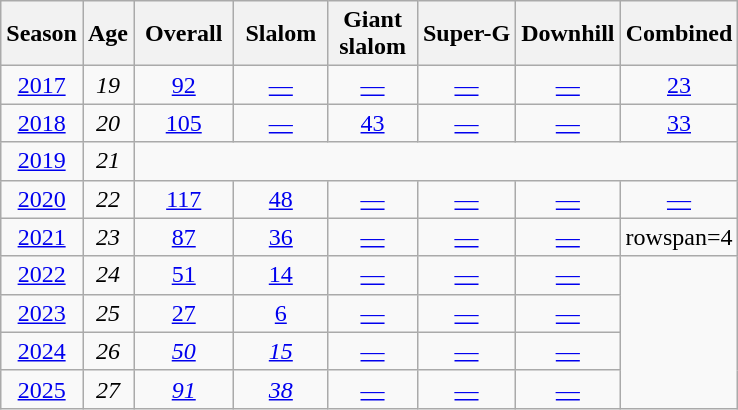<table class=wikitable style="text-align:center">
<tr>
<th>Season</th>
<th>Age</th>
<th> Overall </th>
<th> Slalom </th>
<th>Giant<br> slalom </th>
<th>Super-G</th>
<th>Downhill</th>
<th>Combined</th>
</tr>
<tr>
<td><a href='#'>2017</a></td>
<td><em>19</em></td>
<td><a href='#'>92</a></td>
<td><a href='#'>—</a></td>
<td><a href='#'>—</a></td>
<td><a href='#'>—</a></td>
<td><a href='#'>—</a></td>
<td><a href='#'>23</a></td>
</tr>
<tr>
<td><a href='#'>2018</a></td>
<td><em>20</em></td>
<td><a href='#'>105</a></td>
<td><a href='#'>—</a></td>
<td><a href='#'>43</a></td>
<td><a href='#'>—</a></td>
<td><a href='#'>—</a></td>
<td><a href='#'>33</a></td>
</tr>
<tr>
<td><a href='#'>2019</a></td>
<td><em>21</em></td>
<td colspan=6></td>
</tr>
<tr>
<td><a href='#'>2020</a></td>
<td><em>22</em></td>
<td><a href='#'>117</a></td>
<td><a href='#'>48</a></td>
<td><a href='#'>—</a></td>
<td><a href='#'>—</a></td>
<td><a href='#'>—</a></td>
<td><a href='#'>—</a></td>
</tr>
<tr>
<td><a href='#'>2021</a></td>
<td><em>23</em></td>
<td><a href='#'>87</a></td>
<td><a href='#'>36</a></td>
<td><a href='#'>—</a></td>
<td><a href='#'>—</a></td>
<td><a href='#'>—</a></td>
<td>rowspan=4 </td>
</tr>
<tr>
<td><a href='#'>2022</a></td>
<td><em>24</em></td>
<td><a href='#'>51</a></td>
<td><a href='#'>14</a></td>
<td><a href='#'>—</a></td>
<td><a href='#'>—</a></td>
<td><a href='#'>—</a></td>
</tr>
<tr>
<td><a href='#'>2023</a></td>
<td><em>25</em></td>
<td><a href='#'>27</a></td>
<td><a href='#'>6</a></td>
<td><a href='#'>—</a></td>
<td><a href='#'>—</a></td>
<td><a href='#'>—</a></td>
</tr>
<tr>
<td><a href='#'>2024</a></td>
<td><em>26</em></td>
<td><a href='#'><em>50</em></a></td>
<td><a href='#'><em>15</em></a></td>
<td><a href='#'>—</a></td>
<td><a href='#'>—</a></td>
<td><a href='#'>—</a></td>
</tr>
<tr>
<td><a href='#'>2025</a></td>
<td><em>27</em></td>
<td><a href='#'><em>91</em></a></td>
<td><a href='#'><em>38</em></a></td>
<td><a href='#'>—</a></td>
<td><a href='#'>—</a></td>
<td><a href='#'>—</a></td>
</tr>
</table>
